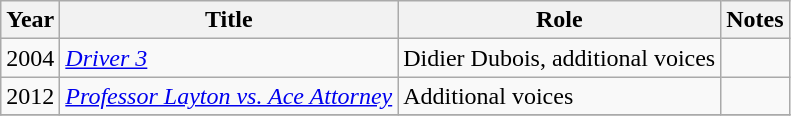<table class="wikitable plainrowheaders sortable">
<tr>
<th scope="col">Year</th>
<th scope="col">Title</th>
<th scope="col">Role</th>
<th class="unsortable">Notes</th>
</tr>
<tr>
<td>2004</td>
<td><em><a href='#'>Driver 3</a></em></td>
<td>Didier Dubois, additional voices</td>
<td></td>
</tr>
<tr>
<td>2012</td>
<td><em><a href='#'>Professor Layton vs. Ace Attorney</a></em></td>
<td>Additional voices</td>
<td></td>
</tr>
<tr>
</tr>
</table>
